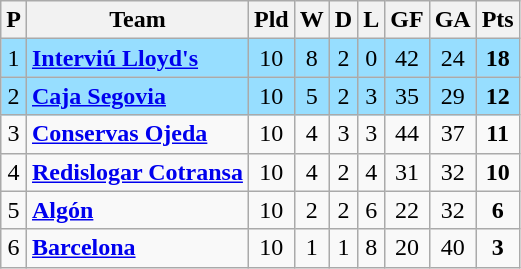<table class="wikitable sortable" style="text-align: center;">
<tr>
<th align="center">P</th>
<th align="center">Team</th>
<th align="center">Pld</th>
<th align="center">W</th>
<th align="center">D</th>
<th align="center">L</th>
<th align="center">GF</th>
<th align="center">GA</th>
<th align="center">Pts</th>
</tr>
<tr ! style="background:#97DEFF;">
<td>1</td>
<td align="left"><strong><a href='#'>Interviú Lloyd's</a> 	</strong></td>
<td>10</td>
<td>8</td>
<td>2</td>
<td>0</td>
<td>42</td>
<td>24</td>
<td><strong>18</strong></td>
</tr>
<tr ! style="background:#97DEFF;">
<td>2</td>
<td align="left"><strong><a href='#'>Caja Segovia</a> 	</strong></td>
<td>10</td>
<td>5</td>
<td>2</td>
<td>3</td>
<td>35</td>
<td>29</td>
<td><strong>12</strong></td>
</tr>
<tr>
<td>3</td>
<td align="left"><strong><a href='#'>Conservas Ojeda</a>      </strong></td>
<td>10</td>
<td>4</td>
<td>3</td>
<td>3</td>
<td>44</td>
<td>37</td>
<td><strong>11</strong></td>
</tr>
<tr>
<td>4</td>
<td align="left"><strong><a href='#'>Redislogar Cotransa</a></strong></td>
<td>10</td>
<td>4</td>
<td>2</td>
<td>4</td>
<td>31</td>
<td>32</td>
<td><strong>10</strong></td>
</tr>
<tr>
<td>5</td>
<td align="left"><strong><a href='#'>Algón</a> 	        </strong></td>
<td>10</td>
<td>2</td>
<td>2</td>
<td>6</td>
<td>22</td>
<td>32</td>
<td><strong>6</strong></td>
</tr>
<tr>
<td>6</td>
<td align="left"><strong><a href='#'>Barcelona</a>   </strong></td>
<td>10</td>
<td>1</td>
<td>1</td>
<td>8</td>
<td>20</td>
<td>40</td>
<td><strong>3</strong></td>
</tr>
</table>
